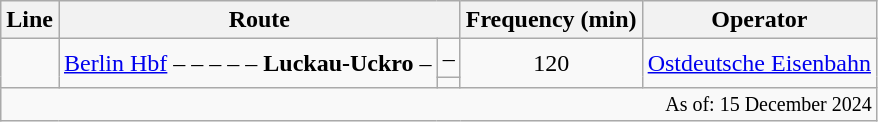<table class="wikitable">
<tr>
<th>Line</th>
<th colspan="2">Route</th>
<th>Frequency (min)</th>
<th>Operator</th>
</tr>
<tr>
<td rowspan="2" style="text-align:center"></td>
<td rowspan="2"><a href='#'>Berlin Hbf</a> –  –  –  –  – <strong>Luckau-Uckro</strong> –</td>
<td> – </td>
<td rowspan="2" style="text-align:center">120</td>
<td rowspan="2"><a href='#'>Ostdeutsche Eisenbahn</a></td>
</tr>
<tr>
<td></td>
</tr>
<tr>
<td colspan="5" style="text-align:right; font-size:smaller;">As of: 15 December 2024</td>
</tr>
</table>
